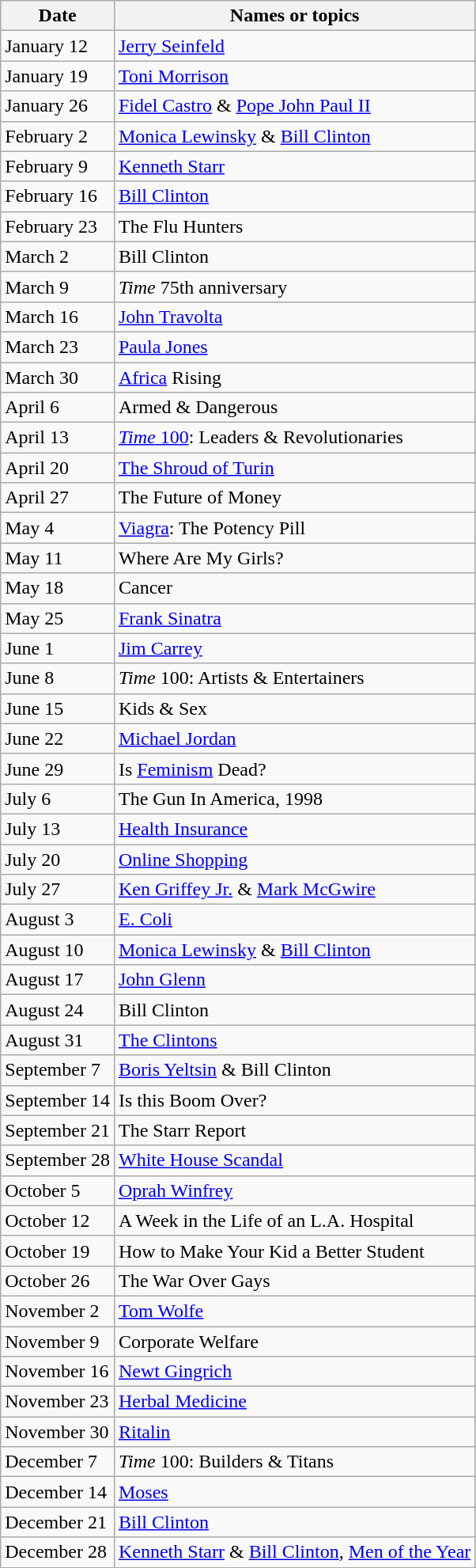<table class="wikitable">
<tr>
<th>Date</th>
<th>Names or topics</th>
</tr>
<tr>
<td>January 12</td>
<td><a href='#'>Jerry Seinfeld</a></td>
</tr>
<tr>
<td>January 19</td>
<td><a href='#'>Toni Morrison</a></td>
</tr>
<tr>
<td>January 26</td>
<td><a href='#'>Fidel Castro</a> & <a href='#'>Pope John Paul II</a></td>
</tr>
<tr>
<td>February 2</td>
<td><a href='#'>Monica Lewinsky</a> & <a href='#'>Bill Clinton</a></td>
</tr>
<tr>
<td>February 9</td>
<td><a href='#'>Kenneth Starr</a></td>
</tr>
<tr>
<td>February 16</td>
<td><a href='#'>Bill Clinton</a></td>
</tr>
<tr>
<td>February 23</td>
<td>The Flu Hunters</td>
</tr>
<tr>
<td>March 2</td>
<td>Bill Clinton</td>
</tr>
<tr>
<td>March 9</td>
<td><em>Time</em> 75th anniversary</td>
</tr>
<tr>
<td>March 16</td>
<td><a href='#'>John Travolta</a></td>
</tr>
<tr>
<td>March 23</td>
<td><a href='#'>Paula Jones</a></td>
</tr>
<tr>
<td>March 30</td>
<td><a href='#'>Africa</a> Rising</td>
</tr>
<tr>
<td>April 6</td>
<td>Armed & Dangerous</td>
</tr>
<tr>
<td>April 13</td>
<td><a href='#'><em>Time</em> 100</a>: Leaders & Revolutionaries</td>
</tr>
<tr>
<td>April 20</td>
<td><a href='#'>The Shroud of Turin</a></td>
</tr>
<tr>
<td>April 27</td>
<td>The Future of Money</td>
</tr>
<tr>
<td>May 4</td>
<td><a href='#'>Viagra</a>: The Potency Pill</td>
</tr>
<tr>
<td>May 11</td>
<td>Where Are My Girls?</td>
</tr>
<tr>
<td>May 18</td>
<td>Cancer</td>
</tr>
<tr>
<td>May 25</td>
<td><a href='#'>Frank Sinatra</a></td>
</tr>
<tr>
<td>June 1</td>
<td><a href='#'>Jim Carrey</a></td>
</tr>
<tr>
<td>June 8</td>
<td><em>Time</em> 100: Artists & Entertainers</td>
</tr>
<tr>
<td>June 15</td>
<td>Kids & Sex</td>
</tr>
<tr>
<td>June 22</td>
<td><a href='#'>Michael Jordan</a></td>
</tr>
<tr>
<td>June 29</td>
<td>Is <a href='#'>Feminism</a> Dead?</td>
</tr>
<tr>
<td>July 6</td>
<td>The Gun In America, 1998</td>
</tr>
<tr>
<td>July 13</td>
<td><a href='#'>Health Insurance</a></td>
</tr>
<tr>
<td>July 20</td>
<td><a href='#'>Online Shopping</a></td>
</tr>
<tr>
<td>July 27</td>
<td><a href='#'>Ken Griffey Jr.</a> & <a href='#'>Mark McGwire</a></td>
</tr>
<tr>
<td>August 3</td>
<td><a href='#'>E. Coli</a></td>
</tr>
<tr>
<td>August 10</td>
<td><a href='#'>Monica Lewinsky</a> & <a href='#'>Bill Clinton</a></td>
</tr>
<tr>
<td>August 17</td>
<td><a href='#'>John Glenn</a></td>
</tr>
<tr>
<td>August 24</td>
<td>Bill Clinton</td>
</tr>
<tr>
<td>August 31</td>
<td><a href='#'>The Clintons</a></td>
</tr>
<tr>
<td>September 7</td>
<td><a href='#'>Boris Yeltsin</a> & Bill Clinton</td>
</tr>
<tr>
<td>September 14</td>
<td>Is this Boom Over?</td>
</tr>
<tr>
<td>September 21</td>
<td>The Starr Report</td>
</tr>
<tr>
<td>September 28</td>
<td><a href='#'>White House Scandal</a></td>
</tr>
<tr>
<td>October 5</td>
<td><a href='#'>Oprah Winfrey</a></td>
</tr>
<tr>
<td>October 12</td>
<td>A Week in the Life of an L.A. Hospital</td>
</tr>
<tr>
<td>October 19</td>
<td>How to Make Your Kid a Better Student</td>
</tr>
<tr>
<td>October 26</td>
<td>The War Over Gays</td>
</tr>
<tr>
<td>November 2</td>
<td><a href='#'>Tom Wolfe</a></td>
</tr>
<tr>
<td>November 9</td>
<td>Corporate Welfare</td>
</tr>
<tr>
<td>November 16</td>
<td><a href='#'>Newt Gingrich</a></td>
</tr>
<tr>
<td>November 23</td>
<td><a href='#'>Herbal Medicine</a></td>
</tr>
<tr>
<td>November 30</td>
<td><a href='#'>Ritalin</a></td>
</tr>
<tr>
<td>December 7</td>
<td><em>Time</em> 100: Builders & Titans</td>
</tr>
<tr>
<td>December 14</td>
<td><a href='#'>Moses</a></td>
</tr>
<tr>
<td>December 21</td>
<td><a href='#'>Bill Clinton</a></td>
</tr>
<tr>
<td>December 28</td>
<td><a href='#'>Kenneth Starr</a> & <a href='#'>Bill Clinton</a>, <a href='#'>Men of the Year</a></td>
</tr>
<tr>
</tr>
</table>
